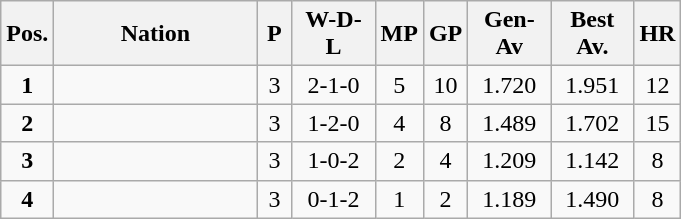<table class="wikitable" style="text-align:center">
<tr>
<th>Pos.</th>
<th style="width:8em">Nation</th>
<th style="width:1em">P</th>
<th style="width:3em">W-D-L</th>
<th style="width:1em">MP</th>
<th style="width:1em">GP</th>
<th ! style="width:3em">Gen-Av</th>
<th style="width:3em">Best Av.</th>
<th style="width:1em">HR</th>
</tr>
<tr class="hintergrundfarbe6">
<td><strong>1</strong></td>
<td style="text-align:left"></td>
<td>3</td>
<td>2-1-0</td>
<td>5</td>
<td>10</td>
<td>1.720</td>
<td>1.951</td>
<td>12</td>
</tr>
<tr class="hintergrundfarbe6">
<td><strong>2</strong></td>
<td style="text-align:left"></td>
<td>3</td>
<td>1-2-0</td>
<td>4</td>
<td>8</td>
<td>1.489</td>
<td>1.702</td>
<td>15</td>
</tr>
<tr>
<td><strong>3</strong></td>
<td style="text-align:left"></td>
<td>3</td>
<td>1-0-2</td>
<td>2</td>
<td>4</td>
<td>1.209</td>
<td>1.142</td>
<td>8</td>
</tr>
<tr>
<td><strong>4</strong></td>
<td style="text-align:left"></td>
<td>3</td>
<td>0-1-2</td>
<td>1</td>
<td>2</td>
<td>1.189</td>
<td>1.490</td>
<td>8</td>
</tr>
</table>
